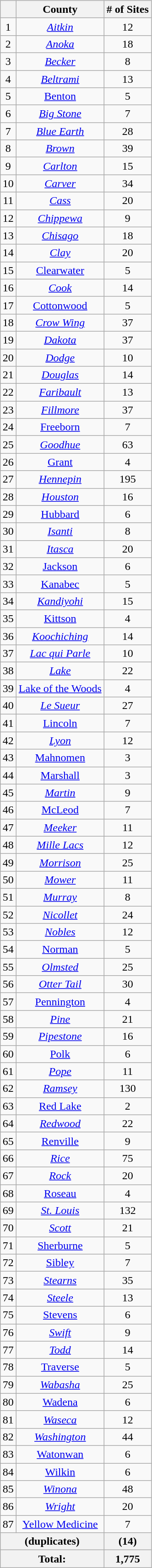<table style="width:100%;">
<tr>
<td style="width:330px; vertical-align:top"><br>

</td>
<td style="width:330px; vertical-align:top; text-align:center;"><br><table class="wikitable sortable">
<tr>
<th></th>
<th><strong>County</strong></th>
<th><strong># of Sites</strong></th>
</tr>
<tr ->
<td>1</td>
<td><em><a href='#'>Aitkin</a></em></td>
<td>12</td>
</tr>
<tr ->
<td>2</td>
<td><em><a href='#'>Anoka</a></em></td>
<td>18</td>
</tr>
<tr ->
<td>3</td>
<td><em><a href='#'>Becker</a></em></td>
<td>8</td>
</tr>
<tr ->
<td>4</td>
<td><em><a href='#'>Beltrami</a></em></td>
<td>13</td>
</tr>
<tr ->
<td>5</td>
<td><a href='#'>Benton</a></td>
<td>5</td>
</tr>
<tr ->
<td>6</td>
<td><em><a href='#'>Big Stone</a></em></td>
<td>7</td>
</tr>
<tr ->
<td>7</td>
<td><em><a href='#'>Blue Earth</a></em></td>
<td>28</td>
</tr>
<tr ->
<td>8</td>
<td><em><a href='#'>Brown</a></em></td>
<td>39</td>
</tr>
<tr ->
<td>9</td>
<td><em><a href='#'>Carlton</a></em></td>
<td>15</td>
</tr>
<tr ->
<td>10</td>
<td><em><a href='#'>Carver</a></em></td>
<td>34</td>
</tr>
<tr ->
<td>11</td>
<td><em><a href='#'>Cass</a></em></td>
<td>20</td>
</tr>
<tr ->
<td>12</td>
<td><em><a href='#'>Chippewa</a></em></td>
<td>9</td>
</tr>
<tr ->
<td>13</td>
<td><em><a href='#'>Chisago</a></em></td>
<td>18</td>
</tr>
<tr ->
<td>14</td>
<td><em><a href='#'>Clay</a></em></td>
<td>20</td>
</tr>
<tr ->
<td>15</td>
<td><a href='#'>Clearwater</a></td>
<td>5</td>
</tr>
<tr ->
<td>16</td>
<td><em><a href='#'>Cook</a></em></td>
<td>14</td>
</tr>
<tr ->
<td>17</td>
<td><a href='#'>Cottonwood</a></td>
<td>5</td>
</tr>
<tr ->
<td>18</td>
<td><em><a href='#'>Crow Wing</a></em></td>
<td>37</td>
</tr>
<tr ->
<td>19</td>
<td><em><a href='#'>Dakota</a></em></td>
<td>37</td>
</tr>
<tr ->
<td>20</td>
<td><em><a href='#'>Dodge</a></em></td>
<td>10</td>
</tr>
<tr ->
<td>21</td>
<td><em><a href='#'>Douglas</a></em></td>
<td>14</td>
</tr>
<tr ->
<td>22</td>
<td><em><a href='#'>Faribault</a></em></td>
<td>13</td>
</tr>
<tr ->
<td>23</td>
<td><em><a href='#'>Fillmore</a></em></td>
<td>37</td>
</tr>
<tr ->
<td>24</td>
<td><a href='#'>Freeborn</a></td>
<td>7</td>
</tr>
<tr ->
<td>25</td>
<td><em><a href='#'>Goodhue</a></em></td>
<td>63</td>
</tr>
<tr ->
<td>26</td>
<td><a href='#'>Grant</a></td>
<td>4</td>
</tr>
<tr ->
<td>27</td>
<td><em><a href='#'>Hennepin</a></em></td>
<td>195</td>
</tr>
<tr ->
<td>28</td>
<td><em><a href='#'>Houston</a></em></td>
<td>16</td>
</tr>
<tr ->
<td>29</td>
<td><a href='#'>Hubbard</a></td>
<td>6</td>
</tr>
<tr ->
<td>30</td>
<td><em><a href='#'>Isanti</a></em></td>
<td>8</td>
</tr>
<tr ->
<td>31</td>
<td><em><a href='#'>Itasca</a></em></td>
<td>20</td>
</tr>
<tr ->
<td>32</td>
<td><a href='#'>Jackson</a></td>
<td>6</td>
</tr>
<tr ->
<td>33</td>
<td><a href='#'>Kanabec</a></td>
<td>5</td>
</tr>
<tr ->
<td>34</td>
<td><em><a href='#'>Kandiyohi</a></em></td>
<td>15</td>
</tr>
<tr ->
<td>35</td>
<td><a href='#'>Kittson</a></td>
<td>4</td>
</tr>
<tr ->
<td>36</td>
<td><em><a href='#'>Koochiching</a></em></td>
<td>14</td>
</tr>
<tr ->
<td>37</td>
<td><em><a href='#'>Lac qui Parle</a></em></td>
<td>10</td>
</tr>
<tr ->
<td>38</td>
<td><em><a href='#'>Lake</a></em></td>
<td>22</td>
</tr>
<tr ->
<td>39</td>
<td><a href='#'>Lake of the Woods</a></td>
<td>4</td>
</tr>
<tr ->
<td>40</td>
<td><em><a href='#'>Le Sueur</a></em></td>
<td>27</td>
</tr>
<tr ->
<td>41</td>
<td><a href='#'>Lincoln</a></td>
<td>7</td>
</tr>
<tr ->
<td>42</td>
<td><em><a href='#'>Lyon</a></em></td>
<td>12</td>
</tr>
<tr ->
<td>43</td>
<td><a href='#'>Mahnomen</a></td>
<td>3</td>
</tr>
<tr ->
<td>44</td>
<td><a href='#'>Marshall</a></td>
<td>3</td>
</tr>
<tr ->
<td>45</td>
<td><em><a href='#'>Martin</a></em></td>
<td>9</td>
</tr>
<tr ->
<td>46</td>
<td><a href='#'>McLeod</a></td>
<td>7</td>
</tr>
<tr ->
<td>47</td>
<td><em><a href='#'>Meeker</a></em></td>
<td>11</td>
</tr>
<tr ->
<td>48</td>
<td><em><a href='#'>Mille Lacs</a></em></td>
<td>12</td>
</tr>
<tr ->
<td>49</td>
<td><em><a href='#'>Morrison</a></em></td>
<td>25</td>
</tr>
<tr ->
<td>50</td>
<td><em><a href='#'>Mower</a></em></td>
<td>11</td>
</tr>
<tr ->
<td>51</td>
<td><em><a href='#'>Murray</a></em></td>
<td>8</td>
</tr>
<tr ->
<td>52</td>
<td><em><a href='#'>Nicollet</a></em></td>
<td>24</td>
</tr>
<tr ->
<td>53</td>
<td><em><a href='#'>Nobles</a></em></td>
<td>12</td>
</tr>
<tr ->
<td>54</td>
<td><a href='#'>Norman</a></td>
<td>5</td>
</tr>
<tr ->
<td>55</td>
<td><em><a href='#'>Olmsted</a></em></td>
<td>25</td>
</tr>
<tr ->
<td>56</td>
<td><em><a href='#'>Otter Tail</a></em></td>
<td>30</td>
</tr>
<tr ->
<td>57</td>
<td><a href='#'>Pennington</a></td>
<td>4</td>
</tr>
<tr ->
<td>58</td>
<td><em><a href='#'>Pine</a></em></td>
<td>21</td>
</tr>
<tr ->
<td>59</td>
<td><em><a href='#'>Pipestone</a></em></td>
<td>16</td>
</tr>
<tr ->
<td>60</td>
<td><a href='#'>Polk</a></td>
<td>6</td>
</tr>
<tr ->
<td>61</td>
<td><em><a href='#'>Pope</a></em></td>
<td>11</td>
</tr>
<tr ->
<td>62</td>
<td><em><a href='#'>Ramsey</a></em></td>
<td>130</td>
</tr>
<tr ->
<td>63</td>
<td><a href='#'>Red Lake</a></td>
<td>2</td>
</tr>
<tr ->
<td>64</td>
<td><em><a href='#'>Redwood</a></em></td>
<td>22</td>
</tr>
<tr ->
<td>65</td>
<td><a href='#'>Renville</a></td>
<td>9</td>
</tr>
<tr ->
<td>66</td>
<td><em><a href='#'>Rice</a></em></td>
<td>75</td>
</tr>
<tr ->
<td>67</td>
<td><em><a href='#'>Rock</a></em></td>
<td>20</td>
</tr>
<tr ->
<td>68</td>
<td><a href='#'>Roseau</a></td>
<td>4</td>
</tr>
<tr ->
<td>69</td>
<td><em><a href='#'>St. Louis</a></em></td>
<td>132</td>
</tr>
<tr ->
<td>70</td>
<td><em><a href='#'>Scott</a></em></td>
<td>21</td>
</tr>
<tr ->
<td>71</td>
<td><a href='#'>Sherburne</a></td>
<td>5</td>
</tr>
<tr ->
<td>72</td>
<td><a href='#'>Sibley</a></td>
<td>7</td>
</tr>
<tr ->
<td>73</td>
<td><em><a href='#'>Stearns</a></em></td>
<td>35</td>
</tr>
<tr ->
<td>74</td>
<td><em><a href='#'>Steele</a></em></td>
<td>13</td>
</tr>
<tr ->
<td>75</td>
<td><a href='#'>Stevens</a></td>
<td>6</td>
</tr>
<tr ->
<td>76</td>
<td><em><a href='#'>Swift</a></em></td>
<td>9</td>
</tr>
<tr ->
<td>77</td>
<td><em><a href='#'>Todd</a></em></td>
<td>14</td>
</tr>
<tr ->
<td>78</td>
<td><a href='#'>Traverse</a></td>
<td>5</td>
</tr>
<tr ->
<td>79</td>
<td><em><a href='#'>Wabasha</a></em></td>
<td>25</td>
</tr>
<tr ->
<td>80</td>
<td><a href='#'>Wadena</a></td>
<td>6</td>
</tr>
<tr ->
<td>81</td>
<td><em><a href='#'>Waseca</a></em></td>
<td>12</td>
</tr>
<tr ->
<td>82</td>
<td><em><a href='#'>Washington</a></em></td>
<td>44</td>
</tr>
<tr ->
<td>83</td>
<td><a href='#'>Watonwan</a></td>
<td>6</td>
</tr>
<tr ->
<td>84</td>
<td><a href='#'>Wilkin</a></td>
<td>6</td>
</tr>
<tr ->
<td>85</td>
<td><em><a href='#'>Winona</a></em></td>
<td>48</td>
</tr>
<tr ->
<td>86</td>
<td><em><a href='#'>Wright</a></em></td>
<td>20</td>
</tr>
<tr ->
<td>87</td>
<td><a href='#'>Yellow Medicine</a></td>
<td>7</td>
</tr>
<tr class="sortbottom">
<th colspan="2">(duplicates)</th>
<th>(14)</th>
</tr>
<tr class="sortbottom">
<th colspan="2">Total:</th>
<th>1,775</th>
</tr>
</table>
</td>
<td style="width:330px; vertical-align:top"><br>


</td>
</tr>
</table>
